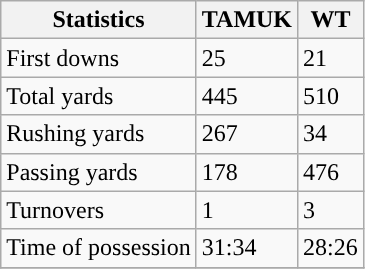<table class="wikitable">
<tr>
<th>Statistics</th>
<th>TAMUK</th>
<th>WT</th>
</tr>
<tr>
<td>First downs</td>
<td>25</td>
<td>21</td>
</tr>
<tr>
<td>Total yards</td>
<td>445</td>
<td>510</td>
</tr>
<tr>
<td>Rushing yards</td>
<td>267</td>
<td>34</td>
</tr>
<tr>
<td>Passing yards</td>
<td>178</td>
<td>476</td>
</tr>
<tr>
<td>Turnovers</td>
<td>1</td>
<td>3</td>
</tr>
<tr>
<td>Time of possession</td>
<td>31:34</td>
<td>28:26</td>
</tr>
<tr>
</tr>
</table>
